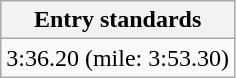<table class="wikitable" border="1" align="upright">
<tr>
<th>Entry standards</th>
</tr>
<tr>
<td>3:36.20 (mile: 3:53.30)</td>
</tr>
</table>
